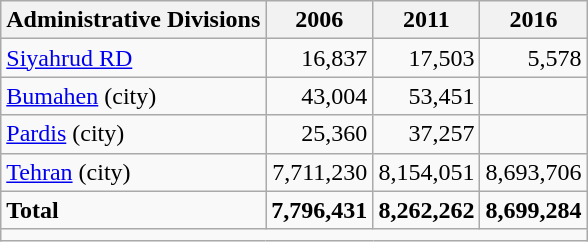<table class="wikitable">
<tr>
<th>Administrative Divisions</th>
<th>2006</th>
<th>2011</th>
<th>2016</th>
</tr>
<tr>
<td><a href='#'>Siyahrud RD</a></td>
<td style="text-align: right;">16,837</td>
<td style="text-align: right;">17,503</td>
<td style="text-align: right;">5,578</td>
</tr>
<tr>
<td><a href='#'>Bumahen</a> (city)</td>
<td style="text-align: right;">43,004</td>
<td style="text-align: right;">53,451</td>
<td style="text-align: right;"></td>
</tr>
<tr>
<td><a href='#'>Pardis</a> (city)</td>
<td style="text-align: right;">25,360</td>
<td style="text-align: right;">37,257</td>
<td style="text-align: right;"></td>
</tr>
<tr>
<td><a href='#'>Tehran</a> (city)</td>
<td style="text-align: right;">7,711,230</td>
<td style="text-align: right;">8,154,051</td>
<td style="text-align: right;">8,693,706</td>
</tr>
<tr>
<td><strong>Total</strong></td>
<td style="text-align: right;"><strong>7,796,431</strong></td>
<td style="text-align: right;"><strong>8,262,262</strong></td>
<td style="text-align: right;"><strong>8,699,284</strong></td>
</tr>
<tr>
<td colspan=4></td>
</tr>
</table>
